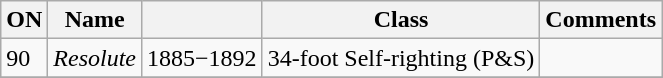<table class="wikitable">
<tr>
<th>ON</th>
<th>Name</th>
<th></th>
<th>Class</th>
<th>Comments</th>
</tr>
<tr>
<td>90</td>
<td><em>Resolute</em></td>
<td>1885−1892</td>
<td>34-foot Self-righting (P&S)</td>
<td></td>
</tr>
<tr>
</tr>
</table>
